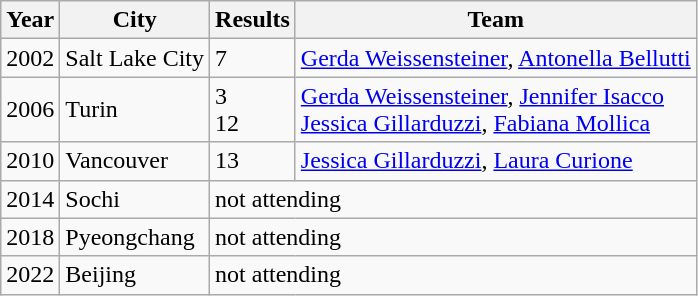<table class="wikitable">
<tr>
<th>Year</th>
<th>City</th>
<th>Results</th>
<th>Team</th>
</tr>
<tr>
<td>2002</td>
<td>Salt Lake City</td>
<td>7</td>
<td><a href='#'>Gerda Weissensteiner</a>, <a href='#'>Antonella Bellutti</a></td>
</tr>
<tr>
<td>2006</td>
<td>Turin</td>
<td>3 <br>12</td>
<td><a href='#'>Gerda Weissensteiner</a>, <a href='#'>Jennifer Isacco</a><br><a href='#'>Jessica Gillarduzzi</a>, <a href='#'>Fabiana Mollica</a></td>
</tr>
<tr>
<td>2010</td>
<td>Vancouver</td>
<td>13</td>
<td><a href='#'>Jessica Gillarduzzi</a>, <a href='#'>Laura Curione</a></td>
</tr>
<tr>
<td>2014</td>
<td>Sochi</td>
<td colspan="2">not attending</td>
</tr>
<tr>
<td>2018</td>
<td>Pyeongchang</td>
<td colspan="2">not attending</td>
</tr>
<tr>
<td>2022</td>
<td>Beijing</td>
<td colspan="2">not attending</td>
</tr>
</table>
